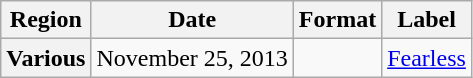<table class="wikitable plainrowheaders">
<tr>
<th scope="col">Region</th>
<th scope="col">Date</th>
<th scope="col">Format</th>
<th scope="col">Label</th>
</tr>
<tr>
<th scope="row">Various</th>
<td>November 25, 2013</td>
<td></td>
<td><a href='#'>Fearless</a></td>
</tr>
</table>
